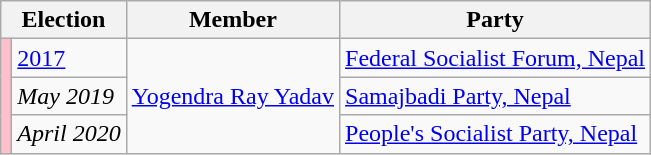<table class="wikitable">
<tr>
<th colspan="2">Election</th>
<th>Member</th>
<th>Party</th>
</tr>
<tr>
<td rowspan="3" style="background-color:pink"></td>
<td><a href='#'>2017</a></td>
<td rowspan="3"><a href='#'>Yogendra Ray Yadav</a></td>
<td><a href='#'>Federal Socialist Forum, Nepal</a></td>
</tr>
<tr>
<td><em>May 2019</em></td>
<td><a href='#'>Samajbadi Party, Nepal</a></td>
</tr>
<tr>
<td><em>April 2020</em></td>
<td><a href='#'>People's Socialist Party, Nepal</a></td>
</tr>
</table>
